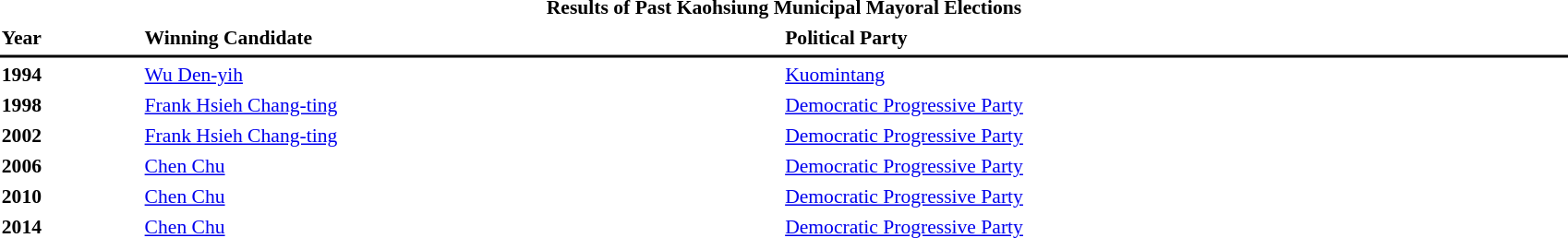<table id="toc" style="margin:1em auto; width: 90%; font-size: 90%;" cellspacing="3">
<tr>
<td colspan="3" align="center"><strong>Results of Past Kaohsiung Municipal Mayoral Elections</strong></td>
</tr>
<tr>
<td><strong>Year</strong></td>
<td><strong> Winning Candidate</strong></td>
<td><strong>Political Party</strong></td>
</tr>
<tr>
<th bgcolor="#000000" colspan="8"></th>
</tr>
<tr>
<td><strong>1994</strong></td>
<td><a href='#'>Wu Den-yih</a></td>
<td> <a href='#'>Kuomintang</a></td>
</tr>
<tr>
<td><strong>1998</strong></td>
<td><a href='#'>Frank Hsieh Chang-ting</a></td>
<td> <a href='#'>Democratic Progressive Party</a></td>
</tr>
<tr>
<td><strong>2002</strong></td>
<td><a href='#'>Frank Hsieh Chang-ting</a></td>
<td> <a href='#'>Democratic Progressive Party</a></td>
</tr>
<tr>
<td><strong>2006</strong></td>
<td><a href='#'>Chen Chu</a></td>
<td> <a href='#'>Democratic Progressive Party</a></td>
</tr>
<tr>
<td><strong>2010</strong></td>
<td><a href='#'>Chen Chu</a></td>
<td> <a href='#'>Democratic Progressive Party</a></td>
</tr>
<tr>
<td><strong>2014</strong></td>
<td><a href='#'>Chen Chu</a></td>
<td> <a href='#'>Democratic Progressive Party</a></td>
</tr>
</table>
